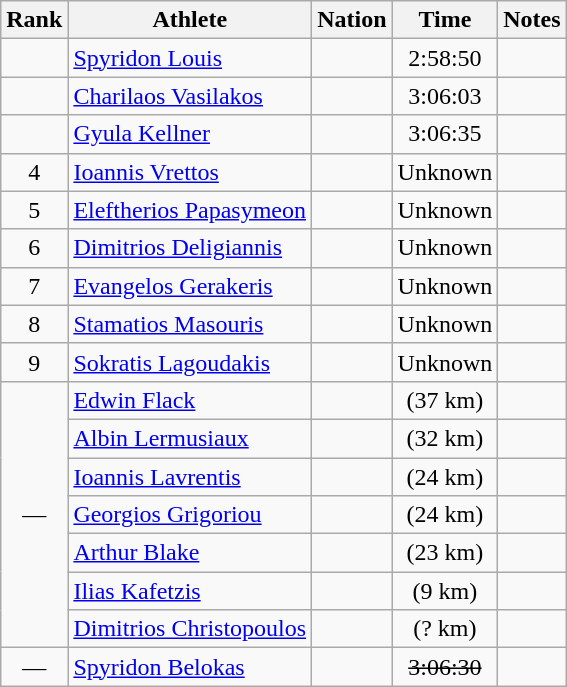<table class="wikitable sortable" style="text-align:center">
<tr>
<th>Rank</th>
<th>Athlete</th>
<th>Nation</th>
<th>Time</th>
<th>Notes</th>
</tr>
<tr>
<td></td>
<td align=left><a href='#'>Spyridon Louis</a></td>
<td align=left></td>
<td>2:58:50</td>
<td></td>
</tr>
<tr>
<td></td>
<td align=left><a href='#'>Charilaos Vasilakos</a></td>
<td align=left></td>
<td>3:06:03</td>
<td></td>
</tr>
<tr>
<td></td>
<td align=left><a href='#'>Gyula Kellner</a></td>
<td align=left></td>
<td>3:06:35</td>
<td></td>
</tr>
<tr>
<td>4</td>
<td align=left><a href='#'>Ioannis Vrettos</a></td>
<td align=left></td>
<td data-sort-value=3:07:00>Unknown</td>
<td></td>
</tr>
<tr>
<td>5</td>
<td align=left><a href='#'>Eleftherios Papasymeon</a></td>
<td align=left></td>
<td data-sort-value=3:08:00>Unknown</td>
<td></td>
</tr>
<tr>
<td>6</td>
<td align=left><a href='#'>Dimitrios Deligiannis</a></td>
<td align=left></td>
<td data-sort-value=3:09:00>Unknown</td>
<td></td>
</tr>
<tr>
<td>7</td>
<td align=left><a href='#'>Evangelos Gerakeris</a></td>
<td align=left></td>
<td data-sort-value=3:10:00>Unknown</td>
<td></td>
</tr>
<tr>
<td>8</td>
<td align=left><a href='#'>Stamatios Masouris</a></td>
<td align=left></td>
<td data-sort-value=3:11:00>Unknown</td>
<td></td>
</tr>
<tr>
<td>9</td>
<td align=left><a href='#'>Sokratis Lagoudakis</a></td>
<td align=left></td>
<td data-sort-value=3:12:00>Unknown</td>
<td></td>
</tr>
<tr>
<td rowspan=7 data-sort-value=10>—</td>
<td align=left><a href='#'>Edwin Flack</a></td>
<td align=left></td>
<td data-sort-value=4:07:00> (37 km)</td>
<td></td>
</tr>
<tr>
<td align=left><a href='#'>Albin Lermusiaux</a></td>
<td align=left></td>
<td data-sort-value=5:07:00> (32 km)</td>
<td></td>
</tr>
<tr>
<td align=left><a href='#'>Ioannis Lavrentis</a></td>
<td align=left></td>
<td data-sort-value=6:07:00> (24 km)</td>
<td></td>
</tr>
<tr>
<td align=left><a href='#'>Georgios Grigoriou</a></td>
<td align=left></td>
<td data-sort-value=7:07:00> (24 km)</td>
<td></td>
</tr>
<tr>
<td align=left><a href='#'>Arthur Blake</a></td>
<td align=left></td>
<td data-sort-value=8:07:00> (23 km)</td>
<td></td>
</tr>
<tr>
<td align=left><a href='#'>Ilias Kafetzis</a></td>
<td align=left></td>
<td data-sort-value=9:07:00> (9 km)</td>
<td></td>
</tr>
<tr>
<td align=left><a href='#'>Dimitrios Christopoulos</a></td>
<td align=left></td>
<td data-sort-value=9:08:00> (? km)</td>
<td></td>
</tr>
<tr>
<td data-sort-value=17>—</td>
<td align=left><a href='#'>Spyridon Belokas</a></td>
<td align=left></td>
<td><s>3:06:30</s></td>
<td></td>
</tr>
</table>
